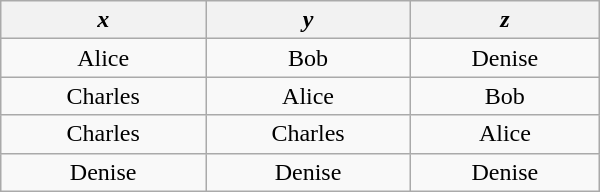<table class="wikitable" style="width: 25em; margin: 0.5em auto; text-align: center;">
<tr>
<th><em>x</em></th>
<th><em>y</em></th>
<th><em>z</em></th>
</tr>
<tr>
<td>Alice</td>
<td>Bob</td>
<td>Denise</td>
</tr>
<tr>
<td>Charles</td>
<td>Alice</td>
<td>Bob</td>
</tr>
<tr>
<td>Charles</td>
<td>Charles</td>
<td>Alice</td>
</tr>
<tr>
<td>Denise</td>
<td>Denise</td>
<td>Denise</td>
</tr>
</table>
